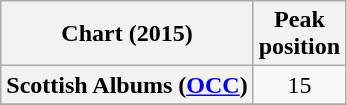<table class="wikitable sortable plainrowheaders" style="text-align:center">
<tr>
<th scope="col">Chart (2015)</th>
<th scope="col">Peak<br> position</th>
</tr>
<tr>
<th scope="row">Scottish Albums (<a href='#'>OCC</a>)</th>
<td>15</td>
</tr>
<tr>
</tr>
<tr>
</tr>
</table>
